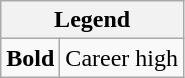<table class="wikitable mw-collapsible mw-collapsed">
<tr>
<th colspan="2">Legend</th>
</tr>
<tr>
<td><strong>Bold</strong></td>
<td>Career high</td>
</tr>
</table>
